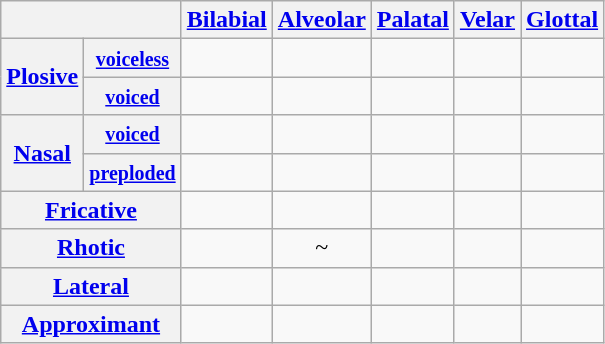<table class="wikitable" style="text-align:center">
<tr>
<th colspan="2"></th>
<th><a href='#'>Bilabial</a></th>
<th><a href='#'>Alveolar</a></th>
<th><a href='#'>Palatal</a></th>
<th><a href='#'>Velar</a></th>
<th><a href='#'>Glottal</a></th>
</tr>
<tr>
<th rowspan="2"><a href='#'>Plosive</a></th>
<th><small><a href='#'>voiceless</a></small></th>
<td></td>
<td></td>
<td></td>
<td></td>
<td></td>
</tr>
<tr>
<th><small><a href='#'>voiced</a></small></th>
<td></td>
<td></td>
<td></td>
<td></td>
<td></td>
</tr>
<tr>
<th rowspan="2"><a href='#'>Nasal</a></th>
<th><a href='#'><small>voiced</small></a></th>
<td></td>
<td></td>
<td></td>
<td></td>
<td></td>
</tr>
<tr>
<th><small><a href='#'>preploded</a></small></th>
<td></td>
<td></td>
<td></td>
<td></td>
<td></td>
</tr>
<tr>
<th colspan="2"><a href='#'>Fricative</a></th>
<td></td>
<td></td>
<td></td>
<td></td>
<td></td>
</tr>
<tr>
<th colspan="2"><a href='#'>Rhotic</a></th>
<td></td>
<td>~</td>
<td></td>
<td></td>
<td></td>
</tr>
<tr>
<th colspan="2"><a href='#'>Lateral</a></th>
<td></td>
<td></td>
<td></td>
<td></td>
<td></td>
</tr>
<tr>
<th colspan="2"><a href='#'>Approximant</a></th>
<td></td>
<td></td>
<td></td>
<td></td>
<td></td>
</tr>
</table>
